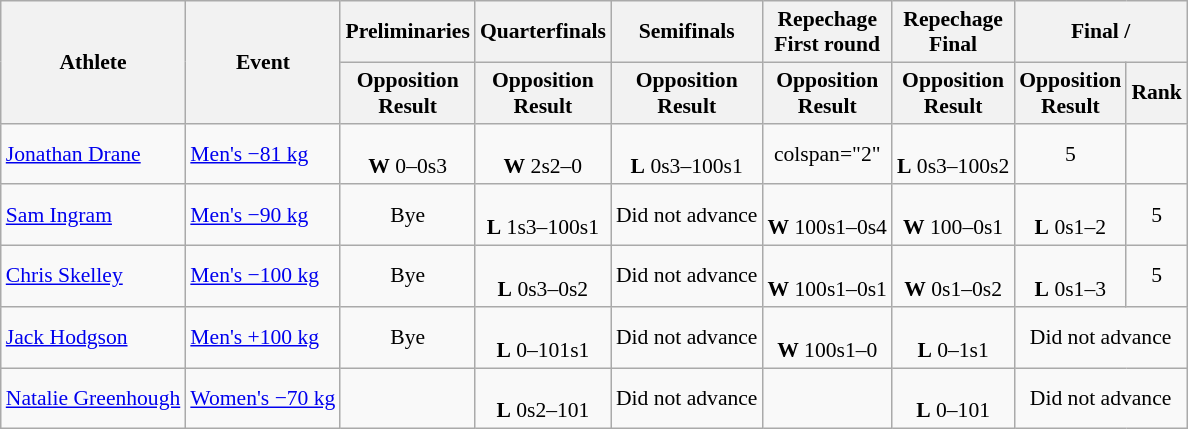<table class="wikitable" style="font-size:90%">
<tr>
<th rowspan="2">Athlete</th>
<th rowspan="2">Event</th>
<th>Preliminaries</th>
<th>Quarterfinals</th>
<th>Semifinals</th>
<th>Repechage<br>First round</th>
<th>Repechage<br>Final</th>
<th colspan="2">Final / </th>
</tr>
<tr>
<th>Opposition<br>Result</th>
<th>Opposition<br>Result</th>
<th>Opposition<br>Result</th>
<th>Opposition<br>Result</th>
<th>Opposition<br>Result</th>
<th>Opposition<br>Result</th>
<th>Rank</th>
</tr>
<tr align=center>
<td align=left><a href='#'>Jonathan Drane</a></td>
<td align=left><a href='#'>Men's −81 kg</a></td>
<td><br><strong>W</strong> 0–0s3</td>
<td><br><strong>W</strong> 2s2–0</td>
<td><br><strong>L</strong> 0s3–100s1</td>
<td>colspan="2" </td>
<td><br><strong>L</strong> 0s3–100s2</td>
<td>5</td>
</tr>
<tr align=center>
<td align=left><a href='#'>Sam Ingram</a></td>
<td align=left><a href='#'>Men's −90 kg</a></td>
<td>Bye</td>
<td><br><strong>L</strong> 1s3–100s1</td>
<td>Did not advance</td>
<td><br><strong>W</strong> 100s1–0s4</td>
<td><br><strong>W</strong> 100–0s1</td>
<td><br><strong>L</strong> 0s1–2</td>
<td>5</td>
</tr>
<tr align=center>
<td align=left><a href='#'>Chris Skelley</a></td>
<td align=left><a href='#'>Men's −100 kg</a></td>
<td>Bye</td>
<td><br><strong>L</strong> 0s3–0s2</td>
<td>Did not advance</td>
<td><br><strong>W</strong> 100s1–0s1</td>
<td><br><strong>W</strong> 0s1–0s2</td>
<td><br><strong>L</strong> 0s1–3</td>
<td>5</td>
</tr>
<tr align=center>
<td align=left><a href='#'>Jack Hodgson</a></td>
<td align=left><a href='#'>Men's +100 kg</a></td>
<td>Bye</td>
<td><br><strong>L</strong> 0–101s1</td>
<td>Did not advance</td>
<td><br><strong>W</strong> 100s1–0</td>
<td><br><strong>L</strong> 0–1s1</td>
<td colspan="2">Did not advance</td>
</tr>
<tr align=center>
<td align=left><a href='#'>Natalie Greenhough</a></td>
<td align=left><a href='#'>Women's −70 kg</a></td>
<td></td>
<td><br><strong>L</strong> 0s2–101</td>
<td>Did not advance</td>
<td></td>
<td><br><strong>L</strong> 0–101</td>
<td colspan="2">Did not advance</td>
</tr>
</table>
